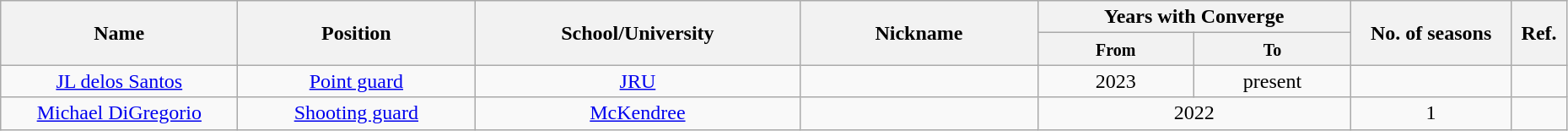<table class="wikitable sortable" style="text-align:center" width="98%">
<tr>
<th style="width:180px;" rowspan="2">Name</th>
<th style="width:180px;" rowspan="2">Position</th>
<th style="width:250px;" rowspan="2">School/University</th>
<th style="width:180px;" rowspan="2">Nickname</th>
<th style="width:180px; text-align:center;" colspan="2">Years with Converge</th>
<th rowspan="2">No. of seasons</th>
<th rowspan="2"; class=unsortable>Ref.</th>
</tr>
<tr>
<th style="width:10%; text-align:center;"><small>From</small></th>
<th style="width:10%; text-align:center;"><small>To</small></th>
</tr>
<tr>
<td><a href='#'>JL delos Santos</a></td>
<td><a href='#'>Point guard</a></td>
<td><a href='#'>JRU</a></td>
<td></td>
<td>2023</td>
<td>present</td>
<td></td>
<td></td>
</tr>
<tr>
<td><a href='#'>Michael DiGregorio</a></td>
<td><a href='#'>Shooting guard</a></td>
<td><a href='#'>McKendree</a></td>
<td></td>
<td colspan="2">2022</td>
<td>1</td>
<td></td>
</tr>
</table>
